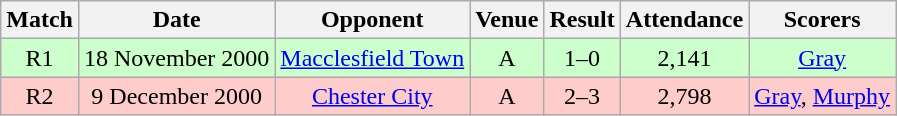<table class="wikitable" style="font-size:100%; text-align:center">
<tr>
<th>Match</th>
<th>Date</th>
<th>Opponent</th>
<th>Venue</th>
<th>Result</th>
<th>Attendance</th>
<th>Scorers</th>
</tr>
<tr style="background: #CCFFCC;">
<td>R1</td>
<td>18 November 2000</td>
<td><a href='#'>Macclesfield Town</a></td>
<td>A</td>
<td>1–0</td>
<td>2,141</td>
<td><a href='#'>Gray</a></td>
</tr>
<tr style="background: #FFCCCC;">
<td>R2</td>
<td>9 December 2000</td>
<td><a href='#'>Chester City</a></td>
<td>A</td>
<td>2–3</td>
<td>2,798</td>
<td><a href='#'>Gray</a>, <a href='#'>Murphy</a></td>
</tr>
</table>
